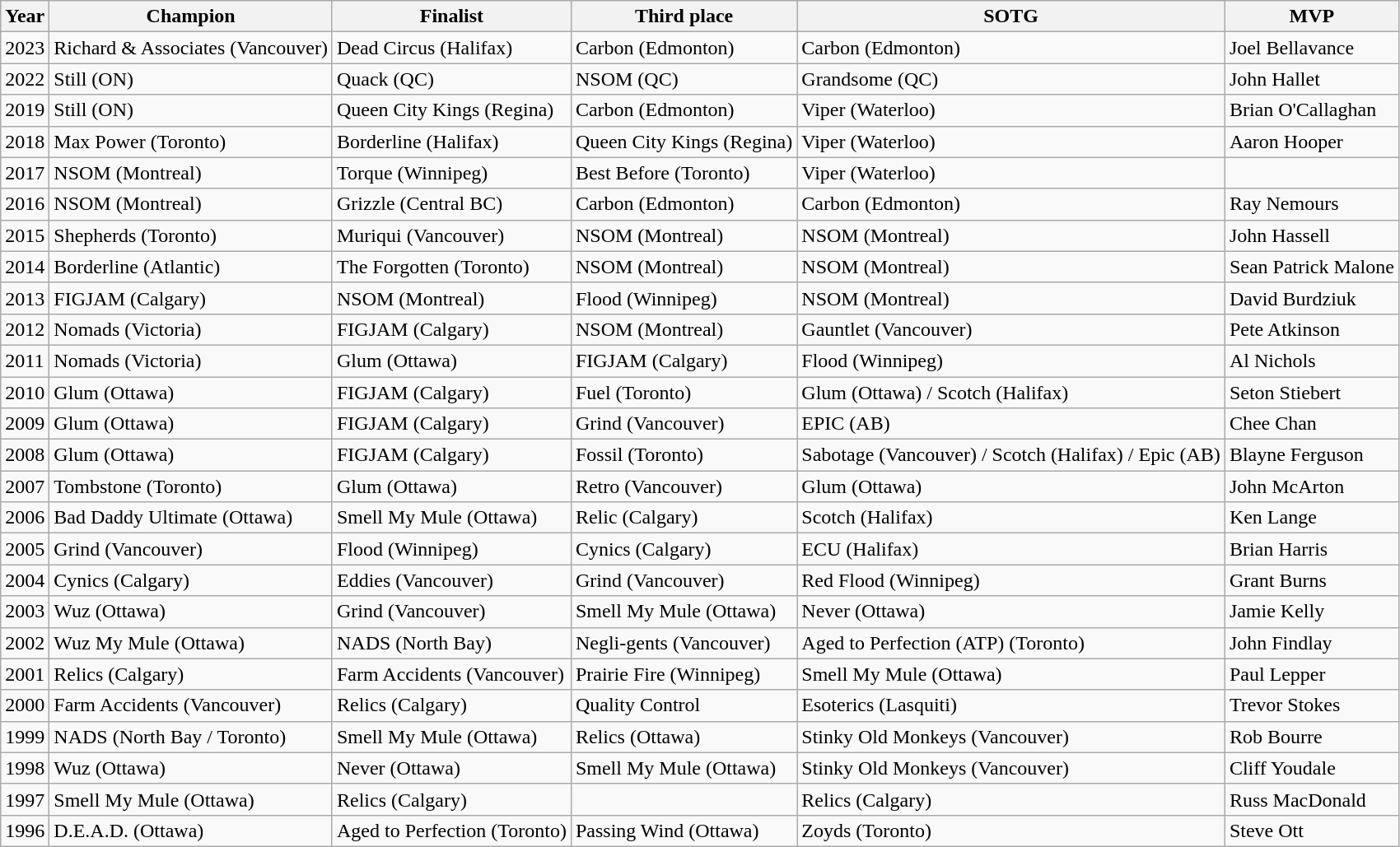<table class=wikitable>
<tr>
<th>Year</th>
<th>Champion</th>
<th>Finalist</th>
<th>Third place</th>
<th>SOTG</th>
<th>MVP</th>
</tr>
<tr>
<td>2023</td>
<td>Richard & Associates (Vancouver)</td>
<td>Dead Circus (Halifax)</td>
<td>Carbon (Edmonton)</td>
<td>Carbon (Edmonton)</td>
<td>Joel Bellavance</td>
</tr>
<tr>
<td>2022</td>
<td>Still (ON)</td>
<td>Quack (QC)</td>
<td>NSOM (QC)</td>
<td>Grandsome (QC)</td>
<td>John Hallet</td>
</tr>
<tr>
<td>2019</td>
<td>Still (ON)</td>
<td>Queen City Kings (Regina)</td>
<td>Carbon (Edmonton)</td>
<td>Viper (Waterloo)</td>
<td>Brian O'Callaghan</td>
</tr>
<tr>
<td>2018</td>
<td>Max Power (Toronto)</td>
<td>Borderline (Halifax)</td>
<td>Queen City Kings (Regina)</td>
<td>Viper (Waterloo)</td>
<td>Aaron Hooper</td>
</tr>
<tr>
<td>2017</td>
<td>NSOM (Montreal)</td>
<td>Torque (Winnipeg)</td>
<td>Best Before (Toronto)</td>
<td>Viper (Waterloo)</td>
<td></td>
</tr>
<tr>
<td>2016</td>
<td>NSOM (Montreal)</td>
<td>Grizzle (Central BC)</td>
<td>Carbon (Edmonton)</td>
<td>Carbon (Edmonton)</td>
<td>Ray Nemours</td>
</tr>
<tr>
<td>2015</td>
<td>Shepherds (Toronto)</td>
<td>Muriqui (Vancouver)</td>
<td>NSOM (Montreal)</td>
<td>NSOM (Montreal)</td>
<td>John Hassell</td>
</tr>
<tr>
<td>2014</td>
<td>Borderline (Atlantic)</td>
<td>The Forgotten (Toronto)</td>
<td>NSOM (Montreal)</td>
<td>NSOM (Montreal)</td>
<td>Sean Patrick Malone</td>
</tr>
<tr>
<td>2013</td>
<td>FIGJAM (Calgary)</td>
<td>NSOM (Montreal)</td>
<td>Flood (Winnipeg)</td>
<td>NSOM (Montreal)</td>
<td>David Burdziuk</td>
</tr>
<tr>
<td>2012</td>
<td>Nomads (Victoria)</td>
<td>FIGJAM (Calgary)</td>
<td>NSOM (Montreal)</td>
<td>Gauntlet (Vancouver)</td>
<td>Pete Atkinson</td>
</tr>
<tr>
<td>2011</td>
<td>Nomads (Victoria)</td>
<td>Glum (Ottawa)</td>
<td>FIGJAM (Calgary)</td>
<td>Flood (Winnipeg)</td>
<td>Al Nichols</td>
</tr>
<tr>
<td>2010</td>
<td>Glum (Ottawa)</td>
<td>FIGJAM (Calgary)</td>
<td>Fuel (Toronto)</td>
<td>Glum (Ottawa) / Scotch (Halifax)</td>
<td>Seton Stiebert</td>
</tr>
<tr>
<td>2009</td>
<td>Glum (Ottawa)</td>
<td>FIGJAM (Calgary)</td>
<td>Grind (Vancouver)</td>
<td>EPIC (AB)</td>
<td>Chee Chan</td>
</tr>
<tr>
<td>2008</td>
<td>Glum (Ottawa)</td>
<td>FIGJAM (Calgary)</td>
<td>Fossil (Toronto)</td>
<td>Sabotage (Vancouver) / Scotch (Halifax) / Epic (AB)</td>
<td>Blayne Ferguson</td>
</tr>
<tr>
<td>2007</td>
<td>Tombstone (Toronto)</td>
<td>Glum (Ottawa)</td>
<td>Retro (Vancouver)</td>
<td>Glum (Ottawa)</td>
<td>John McArton</td>
</tr>
<tr>
<td>2006</td>
<td>Bad Daddy Ultimate (Ottawa)</td>
<td>Smell My Mule (Ottawa)</td>
<td>Relic (Calgary)</td>
<td>Scotch (Halifax)</td>
<td>Ken Lange</td>
</tr>
<tr>
<td>2005</td>
<td>Grind (Vancouver)</td>
<td>Flood (Winnipeg)</td>
<td>Cynics (Calgary)</td>
<td>ECU (Halifax)</td>
<td>Brian Harris</td>
</tr>
<tr>
<td>2004</td>
<td>Cynics (Calgary)</td>
<td>Eddies (Vancouver)</td>
<td>Grind (Vancouver)</td>
<td>Red Flood (Winnipeg)</td>
<td>Grant Burns</td>
</tr>
<tr>
<td>2003</td>
<td>Wuz (Ottawa)</td>
<td>Grind (Vancouver)</td>
<td>Smell My Mule (Ottawa)</td>
<td>Never (Ottawa)</td>
<td>Jamie Kelly</td>
</tr>
<tr>
<td>2002</td>
<td>Wuz My Mule (Ottawa)</td>
<td>NADS (North Bay)</td>
<td>Negli-gents (Vancouver)</td>
<td>Aged to Perfection (ATP) (Toronto)</td>
<td>John Findlay</td>
</tr>
<tr>
<td>2001</td>
<td>Relics (Calgary)</td>
<td>Farm Accidents (Vancouver)</td>
<td>Prairie Fire (Winnipeg)</td>
<td>Smell My Mule (Ottawa)</td>
<td>Paul Lepper</td>
</tr>
<tr>
<td>2000</td>
<td>Farm Accidents (Vancouver)</td>
<td>Relics (Calgary)</td>
<td>Quality Control</td>
<td>Esoterics (Lasquiti)</td>
<td>Trevor Stokes</td>
</tr>
<tr>
<td>1999</td>
<td>NADS (North Bay / Toronto)</td>
<td>Smell My Mule (Ottawa)</td>
<td>Relics (Ottawa)</td>
<td>Stinky Old Monkeys (Vancouver)</td>
<td>Rob Bourre</td>
</tr>
<tr>
<td>1998</td>
<td>Wuz (Ottawa)</td>
<td>Never (Ottawa)</td>
<td>Smell My Mule (Ottawa)</td>
<td>Stinky Old Monkeys (Vancouver)</td>
<td>Cliff Youdale</td>
</tr>
<tr>
<td>1997</td>
<td>Smell My Mule (Ottawa)</td>
<td>Relics (Calgary)</td>
<td></td>
<td>Relics (Calgary)</td>
<td>Russ MacDonald</td>
</tr>
<tr>
<td>1996</td>
<td>D.E.A.D. (Ottawa)</td>
<td>Aged to Perfection (Toronto)</td>
<td>Passing Wind (Ottawa)</td>
<td>Zoyds (Toronto)</td>
<td>Steve Ott</td>
</tr>
</table>
